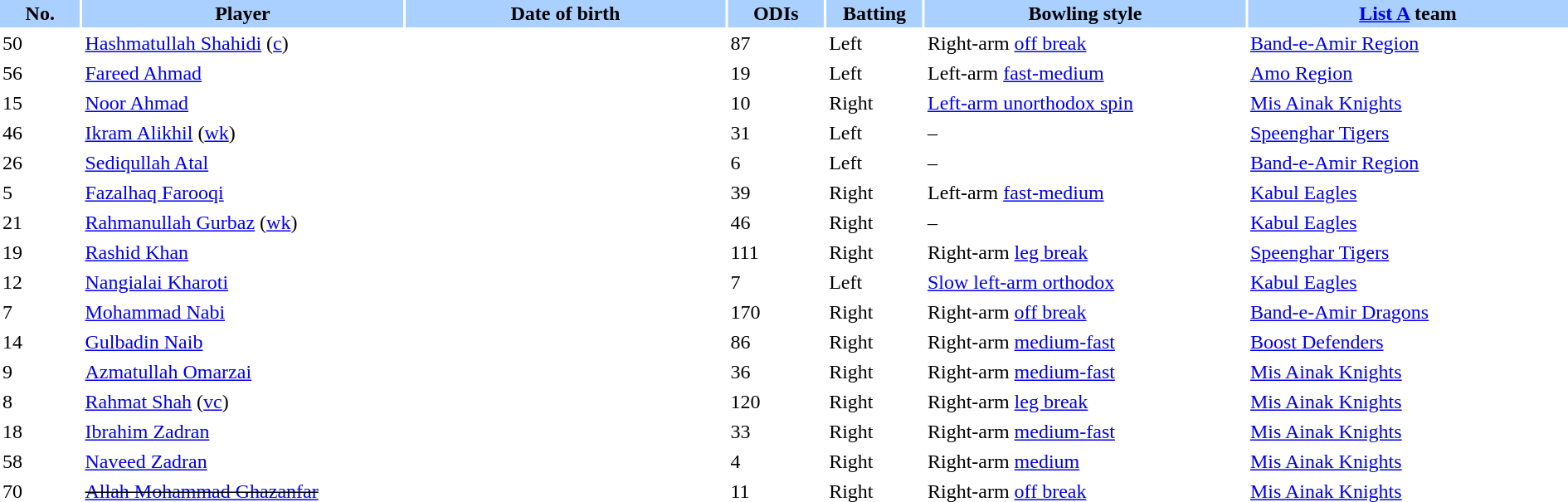<table border="0" cellspacing="2" cellpadding="2" style="width:100%;">
<tr style="background:#aad0ff;">
<th width=5%>No.</th>
<th width="20%">Player</th>
<th width=20%>Date of birth</th>
<th width=6%>ODIs</th>
<th width=6%>Batting</th>
<th width=20%>Bowling style</th>
<th width=20%><a href='#'>List A</a> team</th>
</tr>
<tr>
<td>50</td>
<td><a href='#'>Hashmatullah Shahidi</a> (<a href='#'>c</a>)</td>
<td></td>
<td>87</td>
<td>Left</td>
<td>Right-arm <a href='#'>off break</a></td>
<td> <a href='#'>Band-e-Amir Region</a></td>
</tr>
<tr>
<td>56</td>
<td><a href='#'>Fareed Ahmad</a></td>
<td></td>
<td>19</td>
<td>Left</td>
<td>Left-arm <a href='#'>fast-medium</a></td>
<td> <a href='#'>Amo Region</a></td>
</tr>
<tr>
<td>15</td>
<td><a href='#'>Noor Ahmad</a></td>
<td></td>
<td>10</td>
<td>Right</td>
<td><a href='#'>Left-arm unorthodox spin</a></td>
<td> <a href='#'>Mis Ainak Knights</a></td>
</tr>
<tr>
<td>46</td>
<td><a href='#'>Ikram Alikhil</a> (<a href='#'>wk</a>)</td>
<td></td>
<td>31</td>
<td>Left</td>
<td>–</td>
<td> <a href='#'>Speenghar Tigers</a></td>
</tr>
<tr>
<td>26</td>
<td><a href='#'>Sediqullah Atal</a></td>
<td></td>
<td>6</td>
<td>Left</td>
<td>–</td>
<td> <a href='#'>Band-e-Amir Region</a></td>
</tr>
<tr>
<td>5</td>
<td><a href='#'>Fazalhaq Farooqi</a></td>
<td></td>
<td>39</td>
<td>Right</td>
<td>Left-arm <a href='#'>fast-medium</a></td>
<td> <a href='#'>Kabul Eagles</a></td>
</tr>
<tr>
<td>21</td>
<td><a href='#'>Rahmanullah Gurbaz</a> (<a href='#'>wk</a>)</td>
<td></td>
<td>46</td>
<td>Right</td>
<td>–</td>
<td> <a href='#'>Kabul Eagles</a></td>
</tr>
<tr>
<td>19</td>
<td><a href='#'>Rashid Khan</a></td>
<td></td>
<td>111</td>
<td>Right</td>
<td>Right-arm <a href='#'>leg break</a></td>
<td> <a href='#'>Speenghar Tigers</a></td>
</tr>
<tr>
<td>12</td>
<td><a href='#'>Nangialai Kharoti</a></td>
<td></td>
<td>7</td>
<td>Left</td>
<td><a href='#'>Slow left-arm orthodox</a></td>
<td> <a href='#'>Kabul Eagles</a></td>
</tr>
<tr>
<td>7</td>
<td><a href='#'>Mohammad Nabi</a></td>
<td></td>
<td>170</td>
<td>Right</td>
<td>Right-arm <a href='#'>off break</a></td>
<td> <a href='#'>Band-e-Amir Dragons</a></td>
</tr>
<tr>
<td>14</td>
<td><a href='#'>Gulbadin Naib</a></td>
<td></td>
<td>86</td>
<td>Right</td>
<td>Right-arm <a href='#'>medium-fast</a></td>
<td> <a href='#'>Boost Defenders</a></td>
</tr>
<tr>
<td>9</td>
<td><a href='#'>Azmatullah Omarzai</a></td>
<td></td>
<td>36</td>
<td>Right</td>
<td>Right-arm <a href='#'>medium-fast</a></td>
<td> <a href='#'>Mis Ainak Knights</a></td>
</tr>
<tr>
<td>8</td>
<td><a href='#'>Rahmat Shah</a> (<a href='#'>vc</a>)</td>
<td></td>
<td>120</td>
<td>Right</td>
<td>Right-arm <a href='#'>leg break</a></td>
<td> <a href='#'>Mis Ainak Knights</a></td>
</tr>
<tr>
<td>18</td>
<td><a href='#'>Ibrahim Zadran</a></td>
<td></td>
<td>33</td>
<td>Right</td>
<td>Right-arm <a href='#'>medium-fast</a></td>
<td> <a href='#'>Mis Ainak Knights</a></td>
</tr>
<tr>
<td>58</td>
<td><a href='#'>Naveed Zadran</a></td>
<td></td>
<td>4</td>
<td>Right</td>
<td>Right-arm <a href='#'>medium</a></td>
<td> <a href='#'>Mis Ainak Knights</a></td>
</tr>
<tr>
<td>70</td>
<td><s><a href='#'>Allah Mohammad Ghazanfar</a></s></td>
<td></td>
<td>11</td>
<td>Right</td>
<td>Right-arm <a href='#'>off break</a></td>
<td> <a href='#'>Mis Ainak Knights</a></td>
</tr>
<tr>
</tr>
</table>
